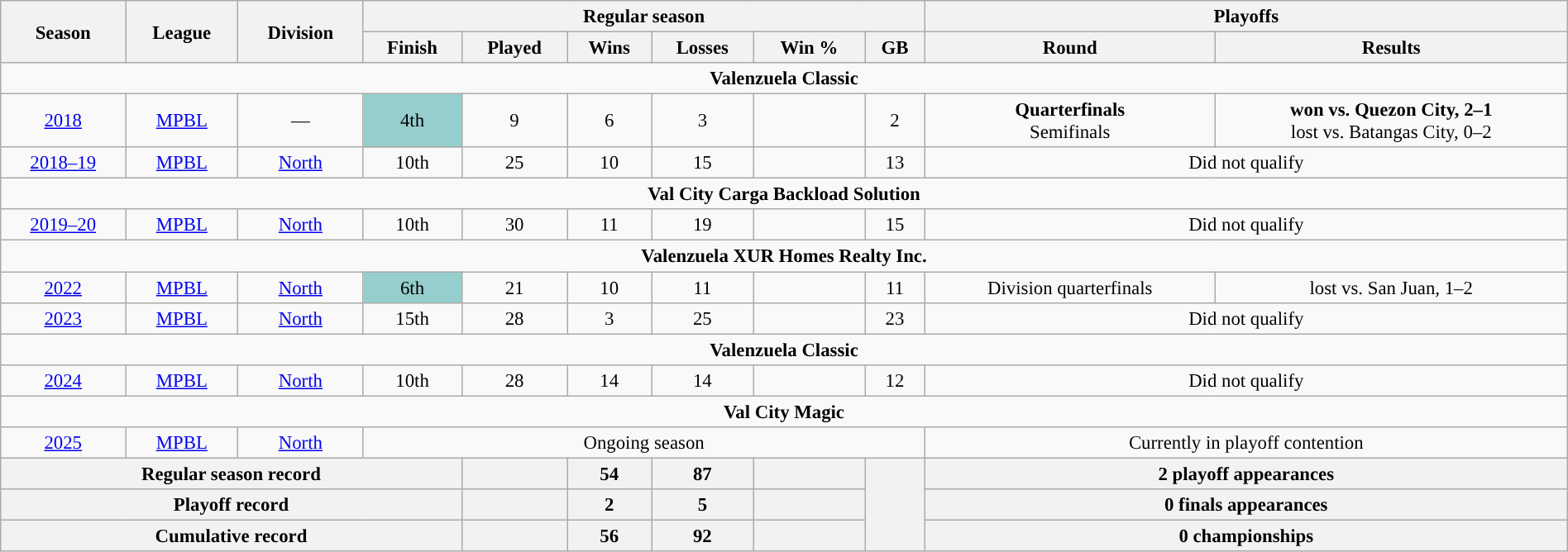<table class="wikitable" style="width:100%; text-align:center; font-size:95%">
<tr>
<th rowspan=2>Season</th>
<th rowspan=2>League</th>
<th rowspan=2>Division</th>
<th colspan=6>Regular season</th>
<th colspan=2>Playoffs</th>
</tr>
<tr>
<th>Finish</th>
<th>Played</th>
<th>Wins</th>
<th>Losses</th>
<th>Win %</th>
<th>GB</th>
<th>Round</th>
<th>Results</th>
</tr>
<tr>
<td align="center" colspan="11"><strong>Valenzuela Classic</strong></td>
</tr>
<tr>
<td><a href='#'>2018</a></td>
<td><a href='#'>MPBL</a></td>
<td>—</td>
<td bgcolor="#96CDCD">4th</td>
<td>9</td>
<td>6</td>
<td>3</td>
<td></td>
<td>2</td>
<td><strong>Quarterfinals</strong> <br> Semifinals</td>
<td><strong>won vs. Quezon City, 2–1</strong> <br> lost vs. Batangas City, 0–2</td>
</tr>
<tr>
<td><a href='#'>2018–19</a></td>
<td><a href='#'>MPBL</a></td>
<td><a href='#'>North</a></td>
<td>10th</td>
<td>25</td>
<td>10</td>
<td>15</td>
<td></td>
<td>13</td>
<td colspan=2>Did not qualify</td>
</tr>
<tr>
<td align="center" colspan="11"><strong>Val City Carga Backload Solution</strong></td>
</tr>
<tr>
<td><a href='#'>2019–20</a></td>
<td><a href='#'>MPBL</a></td>
<td><a href='#'>North</a></td>
<td>10th</td>
<td>30</td>
<td>11</td>
<td>19</td>
<td></td>
<td>15</td>
<td colspan=2>Did not qualify</td>
</tr>
<tr>
<td align="center" colspan="11"><strong>Valenzuela XUR Homes Realty Inc.</strong></td>
</tr>
<tr>
<td><a href='#'>2022</a></td>
<td><a href='#'>MPBL</a></td>
<td><a href='#'>North</a></td>
<td bgcolor="#96CDCD">6th</td>
<td>21</td>
<td>10</td>
<td>11</td>
<td></td>
<td>11</td>
<td>Division quarterfinals</td>
<td>lost vs. San Juan, 1–2</td>
</tr>
<tr>
<td><a href='#'>2023</a></td>
<td><a href='#'>MPBL</a></td>
<td><a href='#'>North</a></td>
<td>15th</td>
<td>28</td>
<td>3</td>
<td>25</td>
<td></td>
<td>23</td>
<td colspan=2>Did not qualify</td>
</tr>
<tr>
<td align="center" colspan="11"><strong>Valenzuela Classic</strong></td>
</tr>
<tr>
<td><a href='#'>2024</a></td>
<td><a href='#'>MPBL</a></td>
<td><a href='#'>North</a></td>
<td>10th</td>
<td>28</td>
<td>14</td>
<td>14</td>
<td></td>
<td>12</td>
<td colspan=2>Did not qualify</td>
</tr>
<tr>
<td align="center" colspan="11"><strong>Val City Magic</strong></td>
</tr>
<tr>
<td><a href='#'>2025</a></td>
<td><a href='#'>MPBL</a></td>
<td><a href='#'>North</a></td>
<td colspan=6>Ongoing season</td>
<td colspan=2>Currently in playoff contention</td>
</tr>
<tr>
<th colspan=4>Regular season record</th>
<th></th>
<th>54</th>
<th>87</th>
<th></th>
<th rowspan=3></th>
<th colspan=2>2 playoff appearances</th>
</tr>
<tr>
<th colspan=4>Playoff record</th>
<th></th>
<th>2</th>
<th>5</th>
<th></th>
<th colspan=2>0 finals appearances</th>
</tr>
<tr>
<th colspan=4>Cumulative record</th>
<th></th>
<th>56</th>
<th>92</th>
<th></th>
<th colspan=2>0 championships</th>
</tr>
</table>
